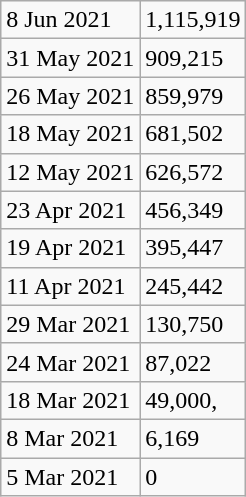<table class="wikitable">
<tr>
<td>8 Jun 2021</td>
<td>1,115,919</td>
</tr>
<tr>
<td>31 May 2021</td>
<td>909,215</td>
</tr>
<tr>
<td>26 May 2021</td>
<td>859,979</td>
</tr>
<tr>
<td>18 May 2021</td>
<td>681,502</td>
</tr>
<tr>
<td>12 May 2021</td>
<td>626,572</td>
</tr>
<tr>
<td>23 Apr 2021</td>
<td>456,349</td>
</tr>
<tr>
<td>19 Apr 2021</td>
<td>395,447</td>
</tr>
<tr>
<td>11 Apr 2021</td>
<td>245,442</td>
</tr>
<tr>
<td>29 Mar 2021</td>
<td>130,750</td>
</tr>
<tr>
<td>24 Mar 2021</td>
<td>87,022</td>
</tr>
<tr>
<td>18 Mar 2021</td>
<td>49,000,</td>
</tr>
<tr>
<td>8 Mar 2021</td>
<td>6,169</td>
</tr>
<tr>
<td>5 Mar 2021</td>
<td>0</td>
</tr>
</table>
